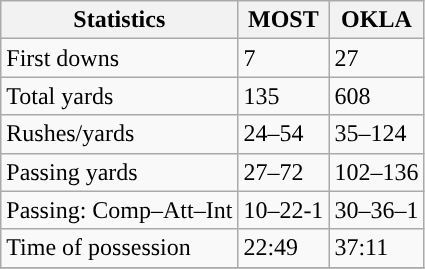<table class="wikitable" style="float: left;">
<tr>
<th>Statistics</th>
<th>MOST</th>
<th>OKLA</th>
</tr>
<tr>
<td>First downs</td>
<td>7</td>
<td>27</td>
</tr>
<tr>
<td>Total yards</td>
<td>135</td>
<td>608</td>
</tr>
<tr>
<td>Rushes/yards</td>
<td>24–54</td>
<td>35–124</td>
</tr>
<tr>
<td>Passing yards</td>
<td>27–72</td>
<td>102–136</td>
</tr>
<tr>
<td>Passing: Comp–Att–Int</td>
<td>10–22-1</td>
<td>30–36–1</td>
</tr>
<tr>
<td>Time of possession</td>
<td>22:49</td>
<td>37:11</td>
</tr>
<tr>
</tr>
</table>
